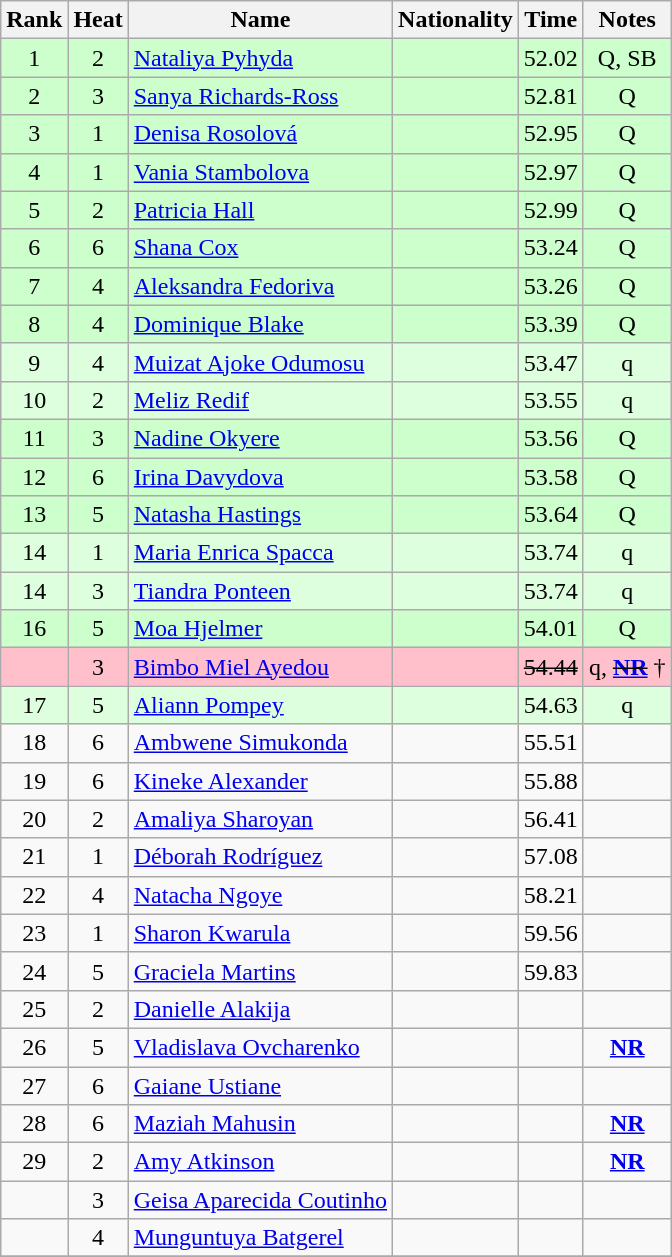<table class="wikitable sortable" style="text-align:center">
<tr>
<th>Rank</th>
<th>Heat</th>
<th>Name</th>
<th>Nationality</th>
<th>Time</th>
<th>Notes</th>
</tr>
<tr bgcolor=ccffcc>
<td>1</td>
<td>2</td>
<td align=left><a href='#'>Nataliya Pyhyda</a></td>
<td align=left></td>
<td>52.02</td>
<td>Q, SB</td>
</tr>
<tr bgcolor=ccffcc>
<td>2</td>
<td>3</td>
<td align=left><a href='#'>Sanya Richards-Ross</a></td>
<td align=left></td>
<td>52.81</td>
<td>Q</td>
</tr>
<tr bgcolor=ccffcc>
<td>3</td>
<td>1</td>
<td align=left><a href='#'>Denisa Rosolová</a></td>
<td align=left></td>
<td>52.95</td>
<td>Q</td>
</tr>
<tr bgcolor=ccffcc>
<td>4</td>
<td>1</td>
<td align=left><a href='#'>Vania Stambolova</a></td>
<td align=left></td>
<td>52.97</td>
<td>Q</td>
</tr>
<tr bgcolor=ccffcc>
<td>5</td>
<td>2</td>
<td align=left><a href='#'>Patricia Hall</a></td>
<td align=left></td>
<td>52.99</td>
<td>Q</td>
</tr>
<tr bgcolor=ccffcc>
<td>6</td>
<td>6</td>
<td align=left><a href='#'>Shana Cox</a></td>
<td align=left></td>
<td>53.24</td>
<td>Q</td>
</tr>
<tr bgcolor=ccffcc>
<td>7</td>
<td>4</td>
<td align=left><a href='#'>Aleksandra Fedoriva</a></td>
<td align=left></td>
<td>53.26</td>
<td>Q</td>
</tr>
<tr bgcolor=ccffcc>
<td>8</td>
<td>4</td>
<td align=left><a href='#'>Dominique Blake</a></td>
<td align=left></td>
<td>53.39</td>
<td>Q</td>
</tr>
<tr bgcolor=ddffdd>
<td>9</td>
<td>4</td>
<td align=left><a href='#'>Muizat Ajoke Odumosu</a></td>
<td align=left></td>
<td>53.47</td>
<td>q</td>
</tr>
<tr bgcolor=ddffdd>
<td>10</td>
<td>2</td>
<td align=left><a href='#'>Meliz Redif</a></td>
<td align=left></td>
<td>53.55</td>
<td>q</td>
</tr>
<tr bgcolor=ccffcc>
<td>11</td>
<td>3</td>
<td align=left><a href='#'>Nadine Okyere</a></td>
<td align=left></td>
<td>53.56</td>
<td>Q</td>
</tr>
<tr bgcolor=ccffcc>
<td>12</td>
<td>6</td>
<td align=left><a href='#'>Irina Davydova</a></td>
<td align=left></td>
<td>53.58</td>
<td>Q</td>
</tr>
<tr bgcolor=ccffcc>
<td>13</td>
<td>5</td>
<td align=left><a href='#'>Natasha Hastings</a></td>
<td align=left></td>
<td>53.64</td>
<td>Q</td>
</tr>
<tr bgcolor=ddffdd>
<td>14</td>
<td>1</td>
<td align=left><a href='#'>Maria Enrica Spacca</a></td>
<td align=left></td>
<td>53.74</td>
<td>q</td>
</tr>
<tr bgcolor=ddffdd>
<td>14</td>
<td>3</td>
<td align=left><a href='#'>Tiandra Ponteen</a></td>
<td align=left></td>
<td>53.74</td>
<td>q</td>
</tr>
<tr bgcolor=ccffcc>
<td>16</td>
<td>5</td>
<td align=left><a href='#'>Moa Hjelmer</a></td>
<td align=left></td>
<td>54.01</td>
<td>Q</td>
</tr>
<tr bgcolor=pink>
<td></td>
<td>3</td>
<td align=left><a href='#'>Bimbo Miel Ayedou</a></td>
<td align=left></td>
<td><s>54.44 </s></td>
<td>q, <s><strong><a href='#'>NR</a></strong></s> †</td>
</tr>
<tr bgcolor=ddffdd>
<td>17</td>
<td>5</td>
<td align=left><a href='#'>Aliann Pompey</a></td>
<td align=left></td>
<td>54.63</td>
<td>q</td>
</tr>
<tr>
<td>18</td>
<td>6</td>
<td align=left><a href='#'>Ambwene Simukonda</a></td>
<td align=left></td>
<td>55.51</td>
<td></td>
</tr>
<tr>
<td>19</td>
<td>6</td>
<td align=left><a href='#'>Kineke Alexander</a></td>
<td align=left></td>
<td>55.88</td>
<td></td>
</tr>
<tr>
<td>20</td>
<td>2</td>
<td align=left><a href='#'>Amaliya Sharoyan</a></td>
<td align=left></td>
<td>56.41</td>
<td></td>
</tr>
<tr>
<td>21</td>
<td>1</td>
<td align=left><a href='#'>Déborah Rodríguez</a></td>
<td align=left></td>
<td>57.08</td>
<td></td>
</tr>
<tr>
<td>22</td>
<td>4</td>
<td align=left><a href='#'>Natacha Ngoye</a></td>
<td align=left></td>
<td>58.21</td>
<td></td>
</tr>
<tr>
<td>23</td>
<td>1</td>
<td align=left><a href='#'>Sharon Kwarula</a></td>
<td align=left></td>
<td>59.56</td>
<td></td>
</tr>
<tr>
<td>24</td>
<td>5</td>
<td align=left><a href='#'>Graciela Martins</a></td>
<td align=left></td>
<td>59.83</td>
<td></td>
</tr>
<tr>
<td>25</td>
<td>2</td>
<td align=left><a href='#'>Danielle Alakija</a></td>
<td align=left></td>
<td></td>
<td></td>
</tr>
<tr>
<td>26</td>
<td>5</td>
<td align=left><a href='#'>Vladislava Ovcharenko</a></td>
<td align=left></td>
<td></td>
<td><strong><a href='#'>NR</a></strong></td>
</tr>
<tr>
<td>27</td>
<td>6</td>
<td align=left><a href='#'>Gaiane Ustiane</a></td>
<td align=left></td>
<td></td>
<td></td>
</tr>
<tr>
<td>28</td>
<td>6</td>
<td align=left><a href='#'>Maziah Mahusin</a></td>
<td align=left></td>
<td></td>
<td><strong><a href='#'>NR</a></strong></td>
</tr>
<tr>
<td>29</td>
<td>2</td>
<td align=left><a href='#'>Amy Atkinson</a></td>
<td align=left></td>
<td></td>
<td><strong><a href='#'>NR</a></strong></td>
</tr>
<tr>
<td></td>
<td>3</td>
<td align=left><a href='#'>Geisa Aparecida Coutinho</a></td>
<td align=left></td>
<td></td>
<td></td>
</tr>
<tr>
<td></td>
<td>4</td>
<td align=left><a href='#'>Munguntuya Batgerel</a></td>
<td align=left></td>
<td></td>
<td></td>
</tr>
<tr>
</tr>
</table>
